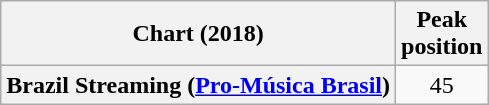<table class="wikitable plainrowheaders" style="text-align:center">
<tr>
<th scope="col">Chart (2018)</th>
<th scope="col">Peak<br>position</th>
</tr>
<tr>
<th scope="row">Brazil Streaming (<a href='#'>Pro-Música Brasil</a>)</th>
<td>45</td>
</tr>
</table>
